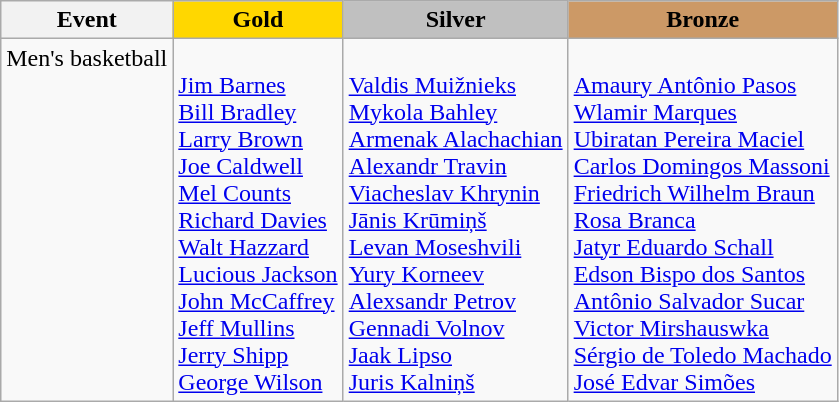<table class=wikitable>
<tr>
<th>Event</th>
<td align=center bgcolor=gold><strong>Gold</strong></td>
<td align=center bgcolor=silver><strong>Silver</strong></td>
<td align=center bgcolor=cc9966><strong>Bronze</strong></td>
</tr>
<tr valign="top">
<td>Men's basketball</td>
<td valign=top> <br><a href='#'>Jim Barnes</a><br><a href='#'>Bill Bradley</a><br><a href='#'>Larry Brown</a><br><a href='#'>Joe Caldwell</a><br><a href='#'>Mel Counts</a><br><a href='#'>Richard Davies</a><br><a href='#'>Walt Hazzard</a><br><a href='#'>Lucious Jackson</a><br><a href='#'>John McCaffrey</a><br><a href='#'>Jeff Mullins</a><br><a href='#'>Jerry Shipp</a><br><a href='#'>George Wilson</a></td>
<td valign=top> <br><a href='#'>Valdis Muižnieks</a><br><a href='#'>Mykola Bahley</a><br><a href='#'>Armenak Alachachian</a><br><a href='#'>Alexandr Travin</a><br><a href='#'>Viacheslav Khrynin</a><br><a href='#'>Jānis Krūmiņš</a><br><a href='#'>Levan Moseshvili</a><br><a href='#'>Yury Korneev</a><br><a href='#'>Alexsandr Petrov</a><br><a href='#'>Gennadi Volnov</a><br><a href='#'>Jaak Lipso</a><br><a href='#'>Juris Kalniņš</a></td>
<td valign=top> <br><a href='#'>Amaury Antônio Pasos</a><br><a href='#'>Wlamir Marques</a><br><a href='#'>Ubiratan Pereira Maciel</a><br><a href='#'>Carlos Domingos Massoni</a><br><a href='#'>Friedrich Wilhelm Braun</a><br><a href='#'>Rosa Branca</a><br><a href='#'>Jatyr Eduardo Schall</a><br><a href='#'>Edson Bispo dos Santos</a><br><a href='#'>Antônio Salvador Sucar</a><br><a href='#'>Victor Mirshauswka</a><br><a href='#'>Sérgio de Toledo Machado</a><br><a href='#'>José Edvar Simões</a></td>
</tr>
</table>
